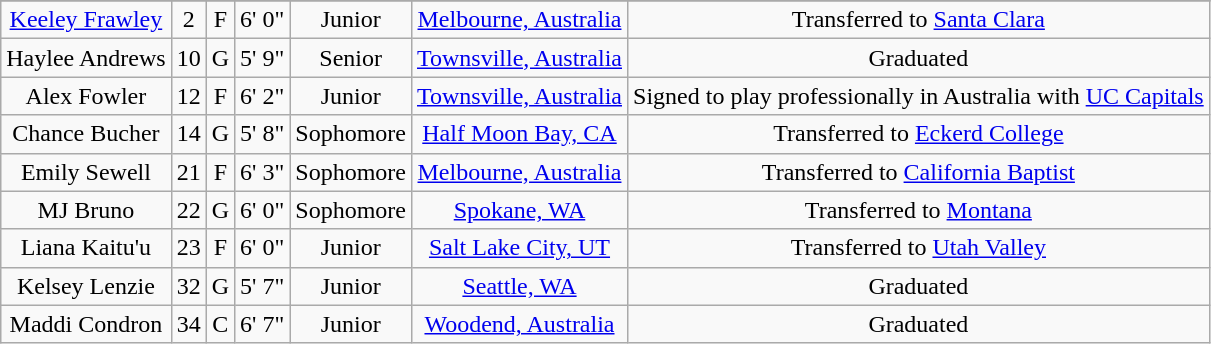<table class="wikitable sortable" style="text-align: center">
<tr align=center>
</tr>
<tr>
<td><a href='#'>Keeley Frawley</a></td>
<td>2</td>
<td>F</td>
<td>6' 0"</td>
<td>Junior</td>
<td><a href='#'>Melbourne, Australia</a></td>
<td>Transferred to <a href='#'>Santa Clara</a></td>
</tr>
<tr>
<td>Haylee Andrews</td>
<td>10</td>
<td>G</td>
<td>5' 9"</td>
<td>Senior</td>
<td><a href='#'>Townsville, Australia</a></td>
<td>Graduated</td>
</tr>
<tr>
<td>Alex Fowler</td>
<td>12</td>
<td>F</td>
<td>6' 2"</td>
<td>Junior</td>
<td><a href='#'>Townsville, Australia</a></td>
<td>Signed to play professionally in Australia with <a href='#'>UC Capitals</a></td>
</tr>
<tr>
<td>Chance Bucher</td>
<td>14</td>
<td>G</td>
<td>5' 8"</td>
<td>Sophomore</td>
<td><a href='#'>Half Moon Bay, CA</a></td>
<td>Transferred to <a href='#'>Eckerd College</a></td>
</tr>
<tr>
<td>Emily Sewell</td>
<td>21</td>
<td>F</td>
<td>6' 3"</td>
<td>Sophomore</td>
<td><a href='#'>Melbourne, Australia</a></td>
<td>Transferred to <a href='#'>California Baptist</a></td>
</tr>
<tr>
<td>MJ Bruno</td>
<td>22</td>
<td>G</td>
<td>6' 0"</td>
<td>Sophomore</td>
<td><a href='#'>Spokane, WA</a></td>
<td>Transferred to <a href='#'>Montana</a></td>
</tr>
<tr>
<td>Liana Kaitu'u</td>
<td>23</td>
<td>F</td>
<td>6' 0"</td>
<td> Junior</td>
<td><a href='#'>Salt Lake City, UT</a></td>
<td>Transferred to <a href='#'>Utah Valley</a></td>
</tr>
<tr>
<td>Kelsey Lenzie</td>
<td>32</td>
<td>G</td>
<td>5' 7"</td>
<td>Junior</td>
<td><a href='#'>Seattle, WA</a></td>
<td>Graduated</td>
</tr>
<tr>
<td>Maddi Condron</td>
<td>34</td>
<td>C</td>
<td>6' 7"</td>
<td>Junior</td>
<td><a href='#'>Woodend, Australia</a></td>
<td>Graduated</td>
</tr>
</table>
